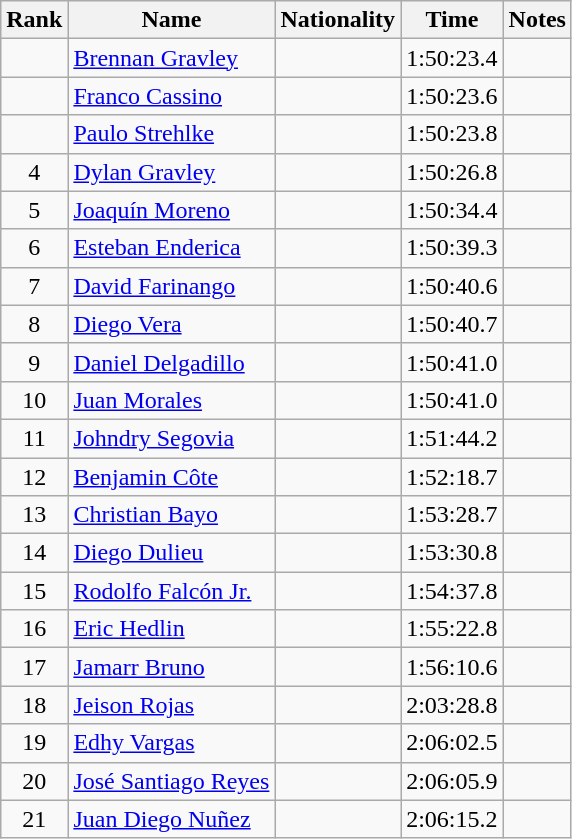<table class="wikitable sortable" style="text-align:center">
<tr>
<th>Rank</th>
<th>Name</th>
<th>Nationality</th>
<th>Time</th>
<th>Notes</th>
</tr>
<tr>
<td></td>
<td align="left"><a href='#'>Brennan Gravley</a></td>
<td align="left"></td>
<td>1:50:23.4</td>
<td></td>
</tr>
<tr>
<td></td>
<td align="left"><a href='#'>Franco Cassino</a></td>
<td align="left"></td>
<td>1:50:23.6</td>
<td></td>
</tr>
<tr>
<td></td>
<td align="left"><a href='#'>Paulo Strehlke</a></td>
<td align="left"></td>
<td>1:50:23.8</td>
<td></td>
</tr>
<tr>
<td>4</td>
<td align="left"><a href='#'>Dylan Gravley</a></td>
<td align="left"></td>
<td>1:50:26.8</td>
<td></td>
</tr>
<tr>
<td>5</td>
<td align="left"><a href='#'>Joaquín Moreno</a></td>
<td align="left"></td>
<td>1:50:34.4</td>
<td></td>
</tr>
<tr>
<td>6</td>
<td align="left"><a href='#'>Esteban Enderica</a></td>
<td align="left"></td>
<td>1:50:39.3</td>
<td></td>
</tr>
<tr>
<td>7</td>
<td align="left"><a href='#'>David Farinango</a></td>
<td align="left"></td>
<td>1:50:40.6</td>
<td></td>
</tr>
<tr>
<td>8</td>
<td align="left"><a href='#'>Diego Vera</a></td>
<td align="left"></td>
<td>1:50:40.7</td>
<td></td>
</tr>
<tr>
<td>9</td>
<td align="left"><a href='#'>Daniel Delgadillo</a></td>
<td align="left"></td>
<td>1:50:41.0</td>
<td></td>
</tr>
<tr>
<td>10</td>
<td align="left"><a href='#'>Juan Morales</a></td>
<td align="left"></td>
<td>1:50:41.0</td>
<td></td>
</tr>
<tr>
<td>11</td>
<td align="left"><a href='#'>Johndry Segovia</a></td>
<td align="left"></td>
<td>1:51:44.2</td>
<td></td>
</tr>
<tr>
<td>12</td>
<td align="left"><a href='#'>Benjamin Côte</a></td>
<td align="left"></td>
<td>1:52:18.7</td>
<td></td>
</tr>
<tr>
<td>13</td>
<td align="left"><a href='#'>Christian Bayo</a></td>
<td align="left"></td>
<td>1:53:28.7</td>
<td></td>
</tr>
<tr>
<td>14</td>
<td align="left"><a href='#'>Diego Dulieu</a></td>
<td align="left"></td>
<td>1:53:30.8</td>
<td></td>
</tr>
<tr>
<td>15</td>
<td align="left"><a href='#'>Rodolfo Falcón Jr.</a></td>
<td align="left"></td>
<td>1:54:37.8</td>
<td></td>
</tr>
<tr>
<td>16</td>
<td align="left"><a href='#'>Eric Hedlin</a></td>
<td align="left"></td>
<td>1:55:22.8</td>
<td></td>
</tr>
<tr>
<td>17</td>
<td align="left"><a href='#'>Jamarr Bruno</a></td>
<td align="left"></td>
<td>1:56:10.6</td>
<td></td>
</tr>
<tr>
<td>18</td>
<td align="left"><a href='#'>Jeison Rojas</a></td>
<td align="left"></td>
<td>2:03:28.8</td>
<td></td>
</tr>
<tr>
<td>19</td>
<td align="left"><a href='#'>Edhy Vargas</a></td>
<td align="left"></td>
<td>2:06:02.5</td>
<td></td>
</tr>
<tr>
<td>20</td>
<td align="left"><a href='#'>José Santiago Reyes</a></td>
<td align="left"></td>
<td>2:06:05.9</td>
<td></td>
</tr>
<tr>
<td>21</td>
<td align="left"><a href='#'>Juan Diego Nuñez</a></td>
<td align="left"></td>
<td>2:06:15.2</td>
<td></td>
</tr>
</table>
